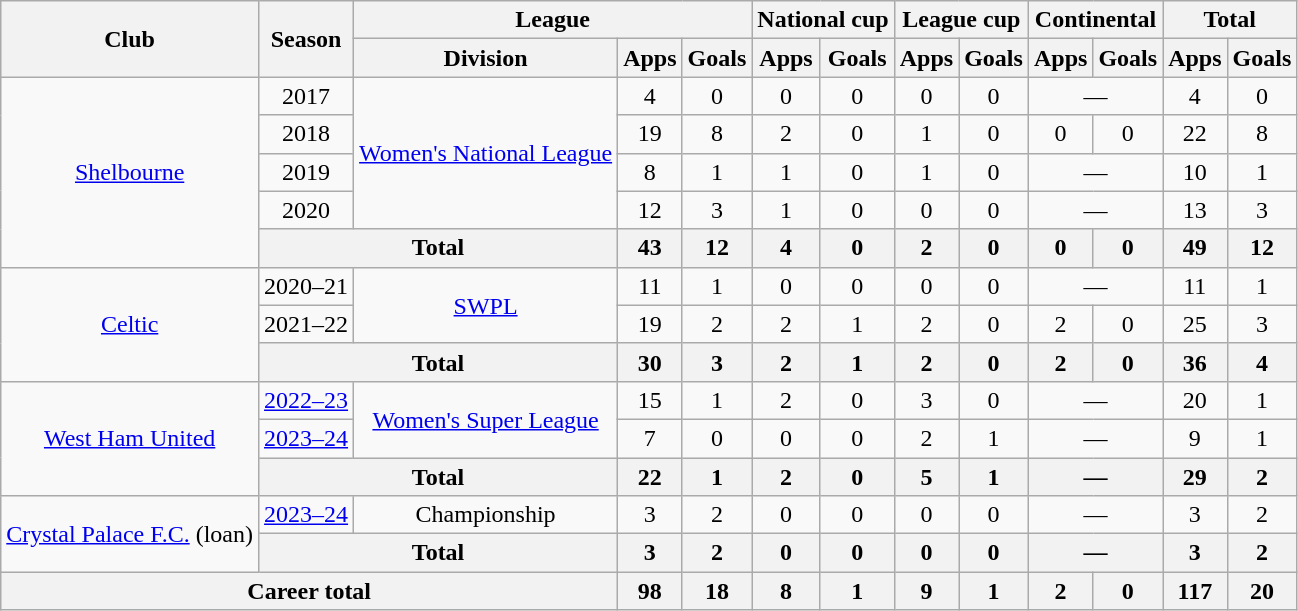<table class="wikitable" style="text-align:center">
<tr>
<th rowspan="2">Club</th>
<th rowspan="2">Season</th>
<th colspan="3">League</th>
<th colspan="2">National cup </th>
<th colspan="2">League cup </th>
<th colspan="2">Continental </th>
<th colspan="2">Total</th>
</tr>
<tr>
<th>Division</th>
<th>Apps</th>
<th>Goals</th>
<th>Apps</th>
<th>Goals</th>
<th>Apps</th>
<th>Goals</th>
<th>Apps</th>
<th>Goals</th>
<th>Apps</th>
<th>Goals</th>
</tr>
<tr>
<td rowspan="5"><a href='#'>Shelbourne</a></td>
<td>2017</td>
<td rowspan="4"><a href='#'>Women's National League</a></td>
<td>4</td>
<td>0</td>
<td>0</td>
<td>0</td>
<td>0</td>
<td>0</td>
<td colspan="2">—</td>
<td>4</td>
<td>0</td>
</tr>
<tr>
<td>2018</td>
<td>19</td>
<td>8</td>
<td>2</td>
<td>0</td>
<td>1</td>
<td>0</td>
<td>0</td>
<td>0</td>
<td>22</td>
<td>8</td>
</tr>
<tr>
<td>2019</td>
<td>8</td>
<td>1</td>
<td>1</td>
<td>0</td>
<td>1</td>
<td>0</td>
<td colspan="2">—</td>
<td>10</td>
<td>1</td>
</tr>
<tr>
<td>2020</td>
<td>12</td>
<td>3</td>
<td>1</td>
<td>0</td>
<td>0</td>
<td>0</td>
<td colspan="2">—</td>
<td>13</td>
<td>3</td>
</tr>
<tr>
<th colspan="2">Total</th>
<th>43</th>
<th>12</th>
<th>4</th>
<th>0</th>
<th>2</th>
<th>0</th>
<th>0</th>
<th>0</th>
<th>49</th>
<th>12</th>
</tr>
<tr>
<td rowspan="3"><a href='#'>Celtic</a></td>
<td>2020–21</td>
<td rowspan="2"><a href='#'>SWPL</a></td>
<td>11</td>
<td>1</td>
<td>0</td>
<td>0</td>
<td>0</td>
<td>0</td>
<td colspan="2">—</td>
<td>11</td>
<td>1</td>
</tr>
<tr>
<td>2021–22</td>
<td>19</td>
<td>2</td>
<td>2</td>
<td>1</td>
<td>2</td>
<td>0</td>
<td>2</td>
<td>0</td>
<td>25</td>
<td>3</td>
</tr>
<tr>
<th colspan="2">Total</th>
<th>30</th>
<th>3</th>
<th>2</th>
<th>1</th>
<th>2</th>
<th>0</th>
<th>2</th>
<th>0</th>
<th>36</th>
<th>4</th>
</tr>
<tr>
<td rowspan="3"><a href='#'>West Ham United</a></td>
<td><a href='#'>2022–23</a></td>
<td rowspan="2"><a href='#'>Women's Super League</a></td>
<td>15</td>
<td>1</td>
<td>2</td>
<td>0</td>
<td>3</td>
<td>0</td>
<td colspan="2">—</td>
<td>20</td>
<td>1</td>
</tr>
<tr>
<td><a href='#'>2023–24</a></td>
<td>7</td>
<td>0</td>
<td>0</td>
<td>0</td>
<td>2</td>
<td>1</td>
<td colspan="2">—</td>
<td>9</td>
<td>1</td>
</tr>
<tr>
<th colspan="2">Total</th>
<th>22</th>
<th>1</th>
<th>2</th>
<th>0</th>
<th>5</th>
<th>1</th>
<th colspan="2">—</th>
<th>29</th>
<th>2</th>
</tr>
<tr>
<td rowspan="2"><a href='#'>Crystal Palace F.C.</a> (loan)</td>
<td><a href='#'>2023–24</a></td>
<td>Championship</td>
<td>3</td>
<td>2</td>
<td>0</td>
<td>0</td>
<td>0</td>
<td>0</td>
<td colspan="2">—</td>
<td>3</td>
<td>2</td>
</tr>
<tr>
<th colspan="2">Total</th>
<th>3</th>
<th>2</th>
<th>0</th>
<th>0</th>
<th>0</th>
<th>0</th>
<th colspan="2">—</th>
<th>3</th>
<th>2</th>
</tr>
<tr>
<th colspan="3">Career total</th>
<th>98</th>
<th>18</th>
<th>8</th>
<th>1</th>
<th>9</th>
<th>1</th>
<th>2</th>
<th>0</th>
<th>117</th>
<th>20</th>
</tr>
</table>
